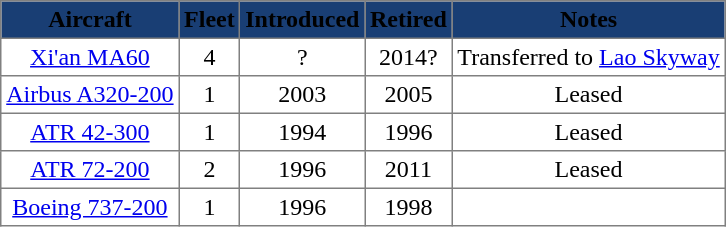<table class="toccolours" border="1" cellpadding="3" style="border-collapse:collapse;text-align:center; margin-left: auto; margin-right: auto;">
<tr style="background:#193e74;">
<th><span>Aircraft</span></th>
<th><span>Fleet</span></th>
<th><span>Introduced</span></th>
<th><span>Retired</span></th>
<th><span>Notes</span></th>
</tr>
<tr>
<td><a href='#'>Xi'an MA60</a></td>
<td>4</td>
<td>?</td>
<td>2014?</td>
<td>Transferred to <a href='#'>Lao Skyway</a></td>
</tr>
<tr>
<td><a href='#'>Airbus A320-200</a></td>
<td>1</td>
<td>2003</td>
<td>2005</td>
<td>Leased</td>
</tr>
<tr>
<td><a href='#'>ATR 42-300</a></td>
<td>1</td>
<td>1994</td>
<td>1996</td>
<td>Leased</td>
</tr>
<tr>
<td><a href='#'>ATR 72-200</a></td>
<td>2</td>
<td>1996</td>
<td>2011</td>
<td>Leased</td>
</tr>
<tr>
<td><a href='#'>Boeing 737-200</a></td>
<td>1</td>
<td>1996</td>
<td>1998</td>
<td></td>
</tr>
</table>
